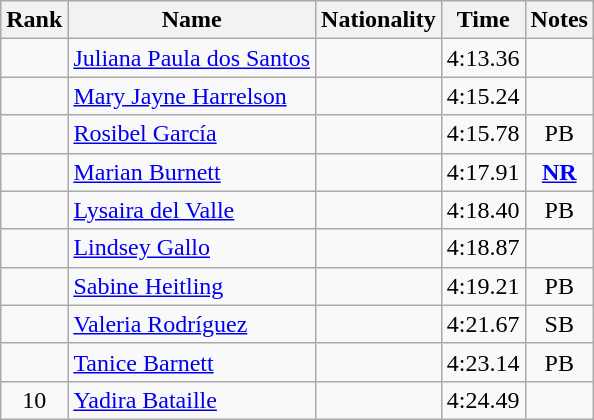<table class="wikitable sortable" style="text-align:center">
<tr>
<th>Rank</th>
<th>Name</th>
<th>Nationality</th>
<th>Time</th>
<th>Notes</th>
</tr>
<tr>
<td></td>
<td align=left><a href='#'>Juliana Paula dos Santos</a></td>
<td align=left></td>
<td>4:13.36</td>
<td></td>
</tr>
<tr>
<td></td>
<td align=left><a href='#'>Mary Jayne Harrelson</a></td>
<td align=left></td>
<td>4:15.24</td>
<td></td>
</tr>
<tr>
<td></td>
<td align=left><a href='#'>Rosibel García</a></td>
<td align=left></td>
<td>4:15.78</td>
<td>PB</td>
</tr>
<tr>
<td></td>
<td align=left><a href='#'>Marian Burnett</a></td>
<td align=left></td>
<td>4:17.91</td>
<td><strong><a href='#'>NR</a></strong></td>
</tr>
<tr>
<td></td>
<td align=left><a href='#'>Lysaira del Valle</a></td>
<td align=left></td>
<td>4:18.40</td>
<td>PB</td>
</tr>
<tr>
<td></td>
<td align=left><a href='#'>Lindsey Gallo</a></td>
<td align=left></td>
<td>4:18.87</td>
<td></td>
</tr>
<tr>
<td></td>
<td align=left><a href='#'>Sabine Heitling</a></td>
<td align=left></td>
<td>4:19.21</td>
<td>PB</td>
</tr>
<tr>
<td></td>
<td align=left><a href='#'>Valeria Rodríguez</a></td>
<td align=left></td>
<td>4:21.67</td>
<td>SB</td>
</tr>
<tr>
<td></td>
<td align=left><a href='#'>Tanice Barnett</a></td>
<td align=left></td>
<td>4:23.14</td>
<td>PB</td>
</tr>
<tr>
<td>10</td>
<td align=left><a href='#'>Yadira Bataille</a></td>
<td align=left></td>
<td>4:24.49</td>
<td></td>
</tr>
</table>
